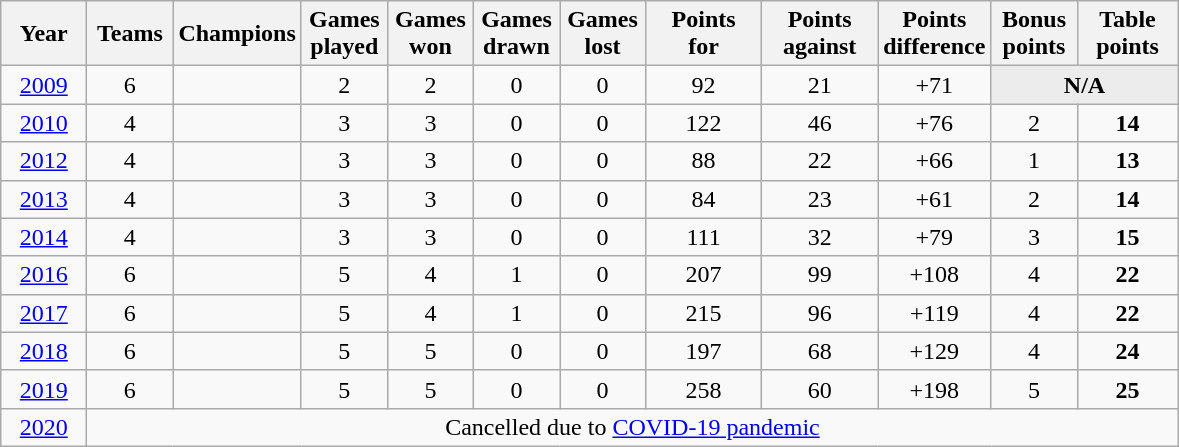<table class="wikitable" style=text-align:center>
<tr>
<th width=50px>Year</th>
<th width=50px>Teams</th>
<th>Champions</th>
<th width=50px>Games<br>played</th>
<th width=50px>Games<br>won</th>
<th width=50px>Games<br>drawn</th>
<th width=50px>Games<br>lost</th>
<th width=70px>Points<br>for</th>
<th width=70px>Points<br>against</th>
<th>Points<br>difference</th>
<th width=50px>Bonus<br>points</th>
<th width=60px>Table<br>points</th>
</tr>
<tr>
<td><a href='#'>2009</a></td>
<td>6</td>
<td align=left></td>
<td>2</td>
<td>2</td>
<td>0</td>
<td>0</td>
<td>92</td>
<td>21</td>
<td>+71</td>
<td style=background:#ececec colspan=2><strong>N/A</strong></td>
</tr>
<tr>
<td><a href='#'>2010</a></td>
<td>4</td>
<td align=left></td>
<td>3</td>
<td>3</td>
<td>0</td>
<td>0</td>
<td>122</td>
<td>46</td>
<td>+76</td>
<td>2</td>
<td><strong>14</strong></td>
</tr>
<tr>
<td><a href='#'>2012</a></td>
<td>4</td>
<td align=left></td>
<td>3</td>
<td>3</td>
<td>0</td>
<td>0</td>
<td>88</td>
<td>22</td>
<td>+66</td>
<td>1</td>
<td><strong>13</strong></td>
</tr>
<tr>
<td><a href='#'>2013</a></td>
<td>4</td>
<td align=left></td>
<td>3</td>
<td>3</td>
<td>0</td>
<td>0</td>
<td>84</td>
<td>23</td>
<td>+61</td>
<td>2</td>
<td><strong>14</strong></td>
</tr>
<tr>
<td><a href='#'>2014</a></td>
<td>4</td>
<td align=left></td>
<td>3</td>
<td>3</td>
<td>0</td>
<td>0</td>
<td>111</td>
<td>32</td>
<td>+79</td>
<td>3</td>
<td><strong>15</strong></td>
</tr>
<tr>
<td><a href='#'>2016</a></td>
<td>6</td>
<td align=left></td>
<td>5</td>
<td>4</td>
<td>1</td>
<td>0</td>
<td>207</td>
<td>99</td>
<td>+108</td>
<td>4</td>
<td><strong>22</strong></td>
</tr>
<tr>
<td><a href='#'>2017</a></td>
<td>6</td>
<td align=left></td>
<td>5</td>
<td>4</td>
<td>1</td>
<td>0</td>
<td>215</td>
<td>96</td>
<td>+119</td>
<td>4</td>
<td><strong>22</strong></td>
</tr>
<tr>
<td><a href='#'>2018</a></td>
<td>6</td>
<td align=left></td>
<td>5</td>
<td>5</td>
<td>0</td>
<td>0</td>
<td>197</td>
<td>68</td>
<td>+129</td>
<td>4</td>
<td><strong>24</strong></td>
</tr>
<tr>
<td><a href='#'>2019</a></td>
<td>6</td>
<td align=left></td>
<td>5</td>
<td>5</td>
<td>0</td>
<td>0</td>
<td>258</td>
<td>60</td>
<td>+198</td>
<td>5</td>
<td><strong>25</strong></td>
</tr>
<tr>
<td><a href='#'>2020</a></td>
<td colspan="11">Cancelled due to <a href='#'>COVID-19 pandemic</a></td>
</tr>
</table>
